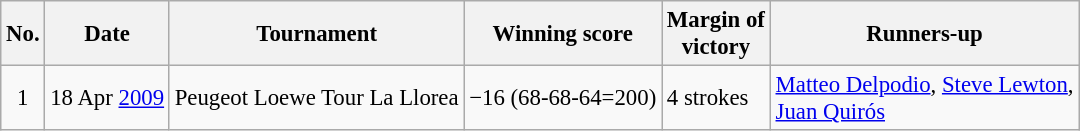<table class="wikitable" style="font-size:95%;">
<tr>
<th>No.</th>
<th>Date</th>
<th>Tournament</th>
<th>Winning score</th>
<th>Margin of<br>victory</th>
<th>Runners-up</th>
</tr>
<tr>
<td align=center>1</td>
<td align=right>18 Apr <a href='#'>2009</a></td>
<td>Peugeot Loewe Tour La Llorea</td>
<td>−16 (68-68-64=200)</td>
<td>4 strokes</td>
<td> <a href='#'>Matteo Delpodio</a>,  <a href='#'>Steve Lewton</a>,<br> <a href='#'>Juan Quirós</a></td>
</tr>
</table>
